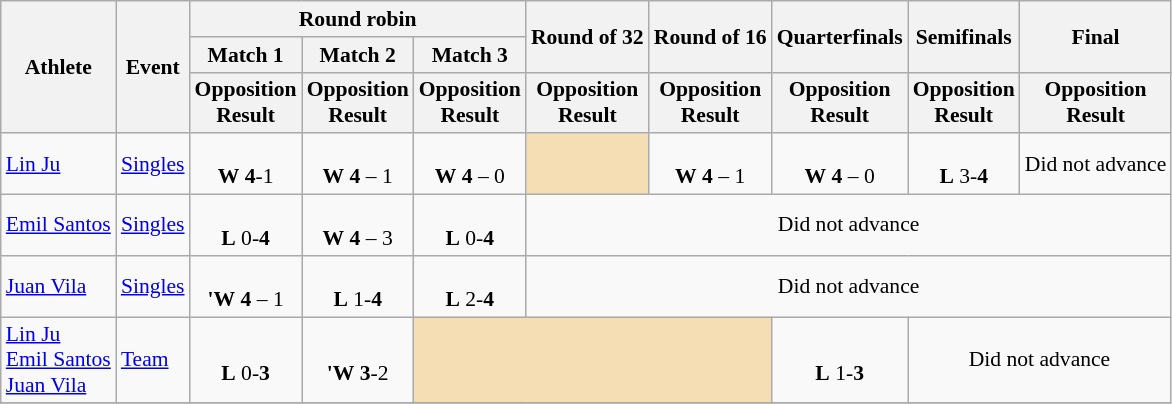<table class="wikitable" border="1" style="font-size:90%">
<tr>
<th rowspan=3>Athlete</th>
<th rowspan=3>Event</th>
<th colspan=3>Round robin</th>
<th rowspan=2>Round of 32</th>
<th rowspan=2>Round of 16</th>
<th rowspan=2>Quarterfinals</th>
<th rowspan=2>Semifinals</th>
<th rowspan=2>Final</th>
</tr>
<tr>
<th>Match 1</th>
<th>Match 2</th>
<th>Match 3</th>
</tr>
<tr>
<th>Opposition<br>Result</th>
<th>Opposition<br>Result</th>
<th>Opposition<br>Result</th>
<th>Opposition<br>Result</th>
<th>Opposition<br>Result</th>
<th>Opposition<br>Result</th>
<th>Opposition<br>Result</th>
<th>Opposition<br>Result</th>
</tr>
<tr>
<td><a href='#'>Lin Ju</a></td>
<td><a href='#'>Singles</a></td>
<td align=center><br><strong>W</strong> <strong>4</strong>-1</td>
<td align=center><br><strong>W</strong> <strong>4</strong> – 1</td>
<td align=center><br><strong>W</strong> <strong>4</strong> – 0</td>
<td align=center bgcolor=wheat></td>
<td align=center><br><strong>W</strong> <strong>4</strong> – 1</td>
<td align=center><br><strong>W</strong> <strong>4</strong> – 0</td>
<td align=center><br><strong>L</strong> 3-<strong>4</strong><br></td>
<td align="center" colspan="7">Did not advance</td>
</tr>
<tr>
<td><a href='#'>Emil Santos</a></td>
<td><a href='#'>Singles</a></td>
<td align=center><br><strong>L</strong> 0-<strong>4</strong></td>
<td align=center><br><strong>W</strong> <strong>4</strong> – 3</td>
<td align=center><br><strong>L</strong> 0-<strong>4</strong></td>
<td align="center" colspan="7">Did not advance</td>
</tr>
<tr>
<td><a href='#'>Juan Vila</a></td>
<td><a href='#'>Singles</a></td>
<td align=center><br><strong>'W</strong> <strong>4</strong> – 1</td>
<td align=center><br><strong>L</strong> 1-<strong>4</strong></td>
<td align=center><br><strong>L</strong> 2-<strong>4</strong></td>
<td align="center" colspan="7">Did not advance</td>
</tr>
<tr>
<td><a href='#'>Lin Ju</a><br><a href='#'>Emil Santos</a><br><a href='#'>Juan Vila</a></td>
<td><a href='#'>Team</a></td>
<td align=center><br><strong>L</strong> 0-<strong>3</strong></td>
<td align=center><br><strong>'W</strong> <strong>3</strong>-2</td>
<td align=center bgcolor=wheat colspan=3></td>
<td align=center><br><strong>L</strong> 1-<strong>3</strong></td>
<td align="center" colspan="7">Did not advance</td>
</tr>
<tr>
</tr>
</table>
